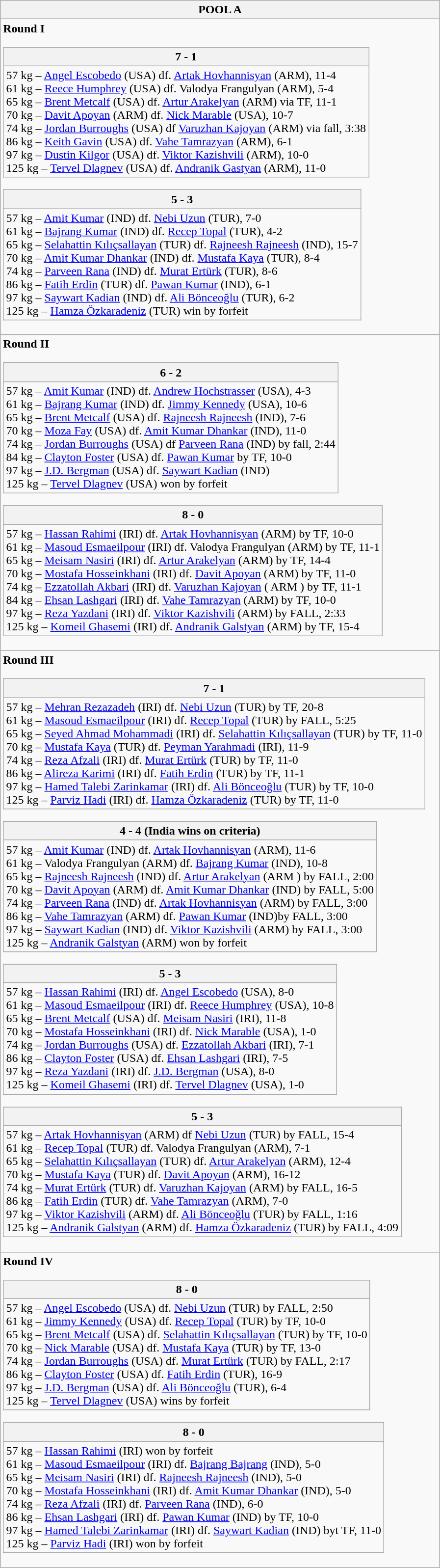<table class="wikitable outercollapse">
<tr>
<th>POOL A</th>
</tr>
<tr>
<td><strong>Round I</strong><br><table class="wikitable collapsible innercollapse">
<tr>
<th> 7 -  1</th>
</tr>
<tr>
<td>57 kg – <a href='#'>Angel Escobedo</a> (USA) df. <a href='#'>Artak Hovhannisyan</a> (ARM), 11-4<br>61 kg – <a href='#'>Reece Humphrey</a> (USA) df. Valodya Frangulyan (ARM), 5-4<br>65 kg – <a href='#'>Brent Metcalf</a> (USA) df. <a href='#'>Artur Arakelyan</a> (ARM) via TF, 11-1<br>70 kg – <a href='#'>Davit Apoyan</a> (ARM) df. <a href='#'>Nick Marable</a> (USA), 10-7<br>74 kg – <a href='#'>Jordan Burroughs</a> (USA) df <a href='#'>Varuzhan Kajoyan</a> (ARM) via fall, 3:38<br>86 kg – <a href='#'>Keith Gavin</a> (USA) df. <a href='#'>Vahe Tamrazyan</a> (ARM), 6-1<br>97 kg – <a href='#'>Dustin Kilgor</a> (USA) df. <a href='#'>Viktor Kazishvili</a> (ARM), 10-0<br>125 kg – <a href='#'>Tervel Dlagnev</a> (USA) df. <a href='#'>Andranik Gastyan</a> (ARM), 11-0</td>
</tr>
</table>
<table class="wikitable collapsible innercollapse">
<tr>
<th> 5 -  3</th>
</tr>
<tr>
<td>57 kg – <a href='#'>Amit Kumar</a> (IND) df. <a href='#'>Nebi Uzun</a> (TUR), 7-0<br>61 kg – <a href='#'>Bajrang Kumar</a> (IND) df. <a href='#'>Recep Topal</a> (TUR), 4-2<br>65 kg – <a href='#'>Selahattin Kılıçsallayan</a> (TUR) df. <a href='#'>Rajneesh Rajneesh</a> (IND), 15-7<br>70 kg – <a href='#'>Amit Kumar Dhankar</a> (IND) df. <a href='#'>Mustafa Kaya</a> (TUR), 8-4<br>74 kg – <a href='#'>Parveen Rana</a> (IND) df. <a href='#'>Murat Ertürk</a> (TUR), 8-6<br>86 kg – <a href='#'>Fatih Erdin</a> (TUR) df. <a href='#'>Pawan Kumar</a> (IND), 6-1<br>97 kg – <a href='#'>Saywart Kadian</a> (IND) df. <a href='#'>Ali Bönceoğlu</a> (TUR), 6-2<br>125 kg – <a href='#'>Hamza Özkaradeniz</a> (TUR) win by forfeit</td>
</tr>
</table>
</td>
</tr>
<tr>
<td><strong>Round II</strong><br><table class="wikitable collapsible innercollapse">
<tr>
<th> 6 -  2</th>
</tr>
<tr>
<td>57 kg – <a href='#'>Amit Kumar</a> (IND) df. <a href='#'>Andrew Hochstrasser</a> (USA), 4-3<br>61 kg – <a href='#'>Bajrang Kumar</a> (IND) df. <a href='#'>Jimmy Kennedy</a> (USA), 10-6<br>65 kg – <a href='#'>Brent Metcalf</a> (USA) df. <a href='#'>Rajneesh Rajneesh</a> (IND), 7-6<br>70 kg – <a href='#'>Moza Fay</a> (USA) df. <a href='#'>Amit Kumar Dhankar</a> (IND), 11-0<br>74 kg – <a href='#'>Jordan Burroughs</a> (USA) df <a href='#'>Parveen Rana</a> (IND) by fall, 2:44<br>84 kg – <a href='#'>Clayton Foster</a> (USA) df. <a href='#'>Pawan Kumar</a> by TF, 10-0<br>97 kg – <a href='#'>J.D. Bergman</a> (USA) df. <a href='#'>Saywart Kadian</a> (IND)<br>125 kg – <a href='#'>Tervel Dlagnev</a> (USA) won by forfeit</td>
</tr>
</table>
<table class="wikitable collapsible innercollapse">
<tr>
<th> 8 -  0</th>
</tr>
<tr>
<td>57 kg – <a href='#'>Hassan Rahimi</a> (IRI) df. <a href='#'>Artak Hovhannisyan</a> (ARM) by TF, 10-0<br>61 kg – <a href='#'>Masoud Esmaeilpour</a> (IRI) df. Valodya Frangulyan (ARM) by TF, 11-1<br>65 kg – <a href='#'>Meisam Nasiri</a> (IRI) df. <a href='#'>Artur Arakelyan</a> (ARM) by TF, 14-4<br>70 kg – <a href='#'>Mostafa Hosseinkhani</a> (IRI) df. <a href='#'>Davit Apoyan</a> (ARM) by TF, 11-0<br>74 kg – <a href='#'>Ezzatollah Akbari</a> (IRI) df. <a href='#'>Varuzhan Kajoyan</a> ( ARM ) by TF, 11-1<br>84 kg – <a href='#'>Ehsan Lashgari</a> (IRI) df. <a href='#'>Vahe Tamrazyan</a> (ARM) by TF, 10-0<br>97 kg – <a href='#'>Reza Yazdani</a> (IRI) df. <a href='#'>Viktor Kazishvili</a> (ARM) by FALL, 2:33<br>125 kg – <a href='#'>Komeil Ghasemi</a> (IRI) df. <a href='#'>Andranik Galstyan</a> (ARM) by TF, 15-4</td>
</tr>
</table>
</td>
</tr>
<tr>
<td><strong>Round III</strong><br><table class="wikitable collapsible innercollapse">
<tr>
<th> 7 -  1</th>
</tr>
<tr>
<td>57 kg – <a href='#'>Mehran Rezazadeh</a> (IRI) df. <a href='#'>Nebi Uzun</a> (TUR) by TF, 20-8<br>61 kg – <a href='#'>Masoud Esmaeilpour</a> (IRI) df. <a href='#'>Recep Topal</a> (TUR) by FALL, 5:25<br>65 kg – <a href='#'>Seyed Ahmad Mohammadi</a> (IRI) df. <a href='#'>Selahattin Kılıçsallayan</a> (TUR) by TF, 11-0<br>70 kg – <a href='#'>Mustafa Kaya</a> (TUR) df. <a href='#'>Peyman Yarahmadi</a> (IRI), 11-9<br>74 kg – <a href='#'>Reza Afzali</a> (IRI) df. <a href='#'>Murat Ertürk</a> (TUR) by TF, 11-0<br>86 kg – <a href='#'>Alireza Karimi</a> (IRI) df. <a href='#'>Fatih Erdin</a> (TUR) by TF, 11-1<br>97 kg – <a href='#'>Hamed Talebi Zarinkamar</a> (IRI) df. <a href='#'>Ali Bönceoğlu</a> (TUR) by TF, 10-0<br>125 kg – <a href='#'>Parviz Hadi</a> (IRI) df. <a href='#'>Hamza Özkaradeniz</a> (TUR) by TF, 11-0</td>
</tr>
</table>
<table class="wikitable collapsible innercollapse">
<tr>
<th> 4 -  4 (India wins on criteria)</th>
</tr>
<tr>
<td>57 kg – <a href='#'>Amit Kumar</a> (IND) df. <a href='#'>Artak Hovhannisyan</a> (ARM), 11-6<br>61 kg – Valodya Frangulyan (ARM) df. <a href='#'>Bajrang Kumar</a> (IND), 10-8<br>65 kg – <a href='#'>Rajneesh Rajneesh</a> (IND) df. <a href='#'>Artur Arakelyan</a> (ARM ) by FALL, 2:00<br>70 kg – <a href='#'>Davit Apoyan</a> (ARM) df. <a href='#'>Amit Kumar Dhankar</a> (IND) by FALL, 5:00<br>74 kg – <a href='#'>Parveen Rana</a> (IND) df. <a href='#'>Artak Hovhannisyan</a> (ARM) by FALL, 3:00<br>86 kg – <a href='#'>Vahe Tamrazyan</a> (ARM) df. <a href='#'>Pawan Kumar</a> (IND)by FALL, 3:00<br>97 kg – <a href='#'>Saywart Kadian</a> (IND) df. <a href='#'>Viktor Kazishvili</a> (ARM) by FALL, 3:00<br>125 kg – <a href='#'>Andranik Galstyan</a> (ARM) won by forfeit</td>
</tr>
</table>
<table class="wikitable collapsible innercollapse">
<tr>
<th> 5 -  3</th>
</tr>
<tr>
<td>57 kg – <a href='#'>Hassan Rahimi</a> (IRI) df. <a href='#'>Angel Escobedo</a> (USA), 8-0<br>61 kg – <a href='#'>Masoud Esmaeilpour</a> (IRI) df. <a href='#'>Reece Humphrey</a> (USA), 10-8<br>65 kg – <a href='#'>Brent Metcalf</a> (USA) df. <a href='#'>Meisam Nasiri</a> (IRI), 11-8<br>70 kg – <a href='#'>Mostafa Hosseinkhani</a> (IRI) df. <a href='#'>Nick Marable</a> (USA), 1-0<br>74 kg – <a href='#'>Jordan Burroughs</a> (USA) df. <a href='#'>Ezzatollah Akbari</a> (IRI), 7-1<br>86 kg – <a href='#'>Clayton Foster</a> (USA) df. <a href='#'>Ehsan Lashgari</a> (IRI), 7-5<br>97 kg – <a href='#'>Reza Yazdani</a> (IRI) df. <a href='#'>J.D. Bergman</a> (USA), 8-0<br>125 kg – <a href='#'>Komeil Ghasemi</a> (IRI) df. <a href='#'>Tervel Dlagnev</a> (USA), 1-0</td>
</tr>
</table>
<table class="wikitable collapsible innercollapse">
<tr>
<th> 5 -  3</th>
</tr>
<tr>
<td>57 kg – <a href='#'>Artak Hovhannisyan</a> (ARM) df <a href='#'>Nebi Uzun</a> (TUR) by FALL, 15-4<br>61 kg – <a href='#'>Recep Topal</a> (TUR) df. Valodya Frangulyan (ARM), 7-1<br>65 kg – <a href='#'>Selahattin Kılıçsallayan</a> (TUR) df. <a href='#'>Artur Arakelyan</a> (ARM), 12-4<br>70 kg – <a href='#'>Mustafa Kaya</a> (TUR) df. <a href='#'>Davit Apoyan</a> (ARM), 16-12<br>74 kg – <a href='#'>Murat Ertürk</a> (TUR) df. <a href='#'>Varuzhan Kajoyan</a> (ARM) by FALL, 16-5<br>86 kg – <a href='#'>Fatih Erdin</a> (TUR) df. <a href='#'>Vahe Tamrazyan</a> (ARM), 7-0<br>97 kg – <a href='#'>Viktor Kazishvili</a> (ARM) df. <a href='#'>Ali Bönceoğlu</a> (TUR) by FALL, 1:16<br>125 kg – <a href='#'>Andranik Galstyan</a> (ARM) df. <a href='#'>Hamza Özkaradeniz</a> (TUR) by FALL, 4:09</td>
</tr>
</table>
</td>
</tr>
<tr>
<td><strong>Round IV</strong><br><table class="wikitable collapsible innercollapse">
<tr>
<th> 8 -  0</th>
</tr>
<tr>
<td>57 kg – <a href='#'>Angel Escobedo</a> (USA) df. <a href='#'>Nebi Uzun</a> (TUR) by FALL, 2:50<br>61 kg – <a href='#'>Jimmy Kennedy</a> (USA) df. <a href='#'>Recep Topal</a> (TUR) by TF, 10-0<br>65 kg – <a href='#'>Brent Metcalf</a> (USA) df. <a href='#'>Selahattin Kılıçsallayan</a> (TUR) by TF, 10-0<br>70 kg – <a href='#'>Nick Marable</a> (USA) df. <a href='#'>Mustafa Kaya</a> (TUR) by TF, 13-0<br>74 kg – <a href='#'>Jordan Burroughs</a> (USA) df. <a href='#'>Murat Ertürk</a> (TUR) by FALL, 2:17<br>86 kg – <a href='#'>Clayton Foster</a> (USA) df. <a href='#'>Fatih Erdin</a> (TUR), 16-9<br>97 kg – <a href='#'>J.D. Bergman</a> (USA) df. <a href='#'>Ali Bönceoğlu</a> (TUR), 6-4<br>125 kg – <a href='#'>Tervel Dlagnev</a> (USA) wins by forfeit</td>
</tr>
</table>
<table class="wikitable collapsible innercollapse">
<tr>
<th> 8 -  0</th>
</tr>
<tr>
<td>57 kg – <a href='#'>Hassan Rahimi</a> (IRI) won by forfeit<br>61 kg – <a href='#'>Masoud Esmaeilpour</a> (IRI) df. <a href='#'>Bajrang Bajrang</a> (IND), 5-0<br>65 kg – <a href='#'>Meisam Nasiri</a> (IRI) df. <a href='#'>Rajneesh Rajneesh</a> (IND), 5-0<br>70 kg – <a href='#'>Mostafa Hosseinkhani</a> (IRI) df. <a href='#'>Amit Kumar Dhankar</a> (IND), 5-0<br>74 kg – <a href='#'>Reza Afzali</a> (IRI) df. <a href='#'>Parveen Rana</a> (IND), 6-0<br>86 kg – <a href='#'>Ehsan Lashgari</a> (IRI) df. <a href='#'>Pawan Kumar</a> (IND) by TF, 10-0<br>97 kg – <a href='#'>Hamed Talebi Zarinkamar</a> (IRI) df. <a href='#'>Saywart Kadian</a> (IND) byt TF, 11-0<br>125 kg – <a href='#'>Parviz Hadi</a> (IRI) won by forfeit</td>
</tr>
</table>
</td>
</tr>
</table>
